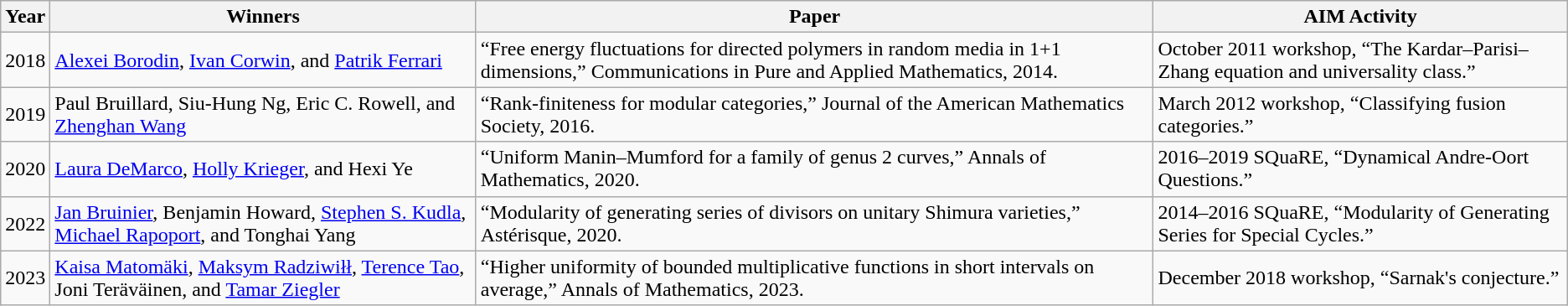<table class="wikitable">
<tr>
<th>Year</th>
<th>Winners</th>
<th>Paper</th>
<th>AIM Activity</th>
</tr>
<tr>
<td>2018</td>
<td><a href='#'>Alexei Borodin</a>, <a href='#'>Ivan Corwin</a>, and <a href='#'>Patrik Ferrari</a></td>
<td>“Free energy fluctuations for directed polymers in random media in 1+1 dimensions,” Communications in Pure and Applied Mathematics, 2014.</td>
<td>October 2011 workshop, “The Kardar–Parisi–Zhang equation and universality class.”</td>
</tr>
<tr>
<td>2019</td>
<td>Paul Bruillard, Siu-Hung Ng, Eric C. Rowell, and <a href='#'>Zhenghan Wang</a></td>
<td>“Rank-finiteness for modular categories,” Journal of the American Mathematics Society, 2016.</td>
<td>March 2012 workshop, “Classifying fusion categories.”</td>
</tr>
<tr>
<td>2020</td>
<td><a href='#'>Laura DeMarco</a>, <a href='#'>Holly Krieger</a>, and Hexi Ye</td>
<td>“Uniform Manin–Mumford for a family of genus 2 curves,” Annals of Mathematics, 2020.</td>
<td>2016–2019 SQuaRE, “Dynamical Andre-Oort Questions.”</td>
</tr>
<tr>
<td>2022</td>
<td><a href='#'>Jan Bruinier</a>, Benjamin Howard, <a href='#'>Stephen S. Kudla</a>, <a href='#'>Michael Rapoport</a>, and Tonghai Yang</td>
<td>“Modularity of generating series of divisors on unitary Shimura varieties,” Astérisque, 2020.</td>
<td>2014–2016 SQuaRE, “Modularity of Generating Series for Special Cycles.”</td>
</tr>
<tr>
<td>2023</td>
<td><a href='#'>Kaisa Matomäki</a>, <a href='#'>Maksym Radziwiłł</a>, <a href='#'>Terence Tao</a>, Joni Teräväinen, and <a href='#'>Tamar Ziegler</a></td>
<td>“Higher uniformity of bounded multiplicative functions in short intervals on average,” Annals of Mathematics, 2023.</td>
<td>December 2018 workshop, “Sarnak's conjecture.”</td>
</tr>
</table>
